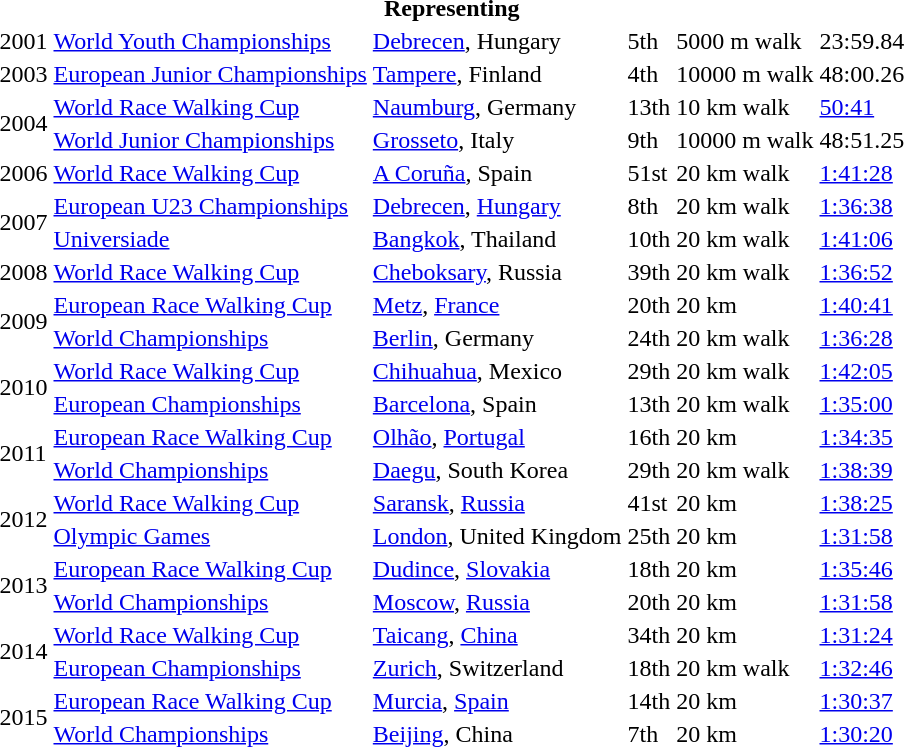<table>
<tr>
<th colspan="6">Representing </th>
</tr>
<tr>
<td>2001</td>
<td><a href='#'>World Youth Championships</a></td>
<td><a href='#'>Debrecen</a>, Hungary</td>
<td>5th</td>
<td>5000 m walk</td>
<td>23:59.84</td>
</tr>
<tr>
<td>2003</td>
<td><a href='#'>European Junior Championships</a></td>
<td><a href='#'>Tampere</a>, Finland</td>
<td>4th</td>
<td>10000 m walk</td>
<td>48:00.26</td>
</tr>
<tr>
<td rowspan=2>2004</td>
<td><a href='#'>World Race Walking Cup</a></td>
<td><a href='#'>Naumburg</a>, Germany</td>
<td>13th</td>
<td>10 km walk</td>
<td><a href='#'>50:41</a></td>
</tr>
<tr>
<td><a href='#'>World Junior Championships</a></td>
<td><a href='#'>Grosseto</a>, Italy</td>
<td>9th</td>
<td>10000 m walk</td>
<td>48:51.25</td>
</tr>
<tr>
<td>2006</td>
<td><a href='#'>World Race Walking Cup</a></td>
<td><a href='#'>A Coruña</a>, Spain</td>
<td>51st</td>
<td>20 km walk</td>
<td><a href='#'>1:41:28</a></td>
</tr>
<tr>
<td rowspan=2>2007</td>
<td><a href='#'>European U23 Championships</a></td>
<td><a href='#'>Debrecen</a>, <a href='#'>Hungary</a></td>
<td>8th</td>
<td>20 km walk</td>
<td><a href='#'>1:36:38</a></td>
</tr>
<tr>
<td><a href='#'>Universiade</a></td>
<td><a href='#'>Bangkok</a>, Thailand</td>
<td>10th</td>
<td>20 km walk</td>
<td><a href='#'>1:41:06</a></td>
</tr>
<tr>
<td>2008</td>
<td><a href='#'>World Race Walking Cup</a></td>
<td><a href='#'>Cheboksary</a>, Russia</td>
<td>39th</td>
<td>20 km walk</td>
<td><a href='#'>1:36:52</a></td>
</tr>
<tr>
<td rowspan=2>2009</td>
<td><a href='#'>European Race Walking Cup</a></td>
<td><a href='#'>Metz</a>, <a href='#'>France</a></td>
<td>20th</td>
<td>20 km</td>
<td><a href='#'>1:40:41</a></td>
</tr>
<tr>
<td><a href='#'>World Championships</a></td>
<td><a href='#'>Berlin</a>, Germany</td>
<td>24th</td>
<td>20 km walk</td>
<td><a href='#'>1:36:28</a></td>
</tr>
<tr>
<td rowspan=2>2010</td>
<td><a href='#'>World Race Walking Cup</a></td>
<td><a href='#'>Chihuahua</a>, Mexico</td>
<td>29th</td>
<td>20 km walk</td>
<td><a href='#'>1:42:05</a></td>
</tr>
<tr>
<td><a href='#'>European Championships</a></td>
<td><a href='#'>Barcelona</a>, Spain</td>
<td>13th</td>
<td>20 km walk</td>
<td><a href='#'>1:35:00</a></td>
</tr>
<tr>
<td rowspan=2>2011</td>
<td><a href='#'>European Race Walking Cup</a></td>
<td><a href='#'>Olhão</a>, <a href='#'>Portugal</a></td>
<td>16th</td>
<td>20 km</td>
<td><a href='#'>1:34:35</a></td>
</tr>
<tr>
<td><a href='#'>World Championships</a></td>
<td><a href='#'>Daegu</a>, South Korea</td>
<td>29th</td>
<td>20 km walk</td>
<td><a href='#'>1:38:39</a></td>
</tr>
<tr>
<td rowspan=2>2012</td>
<td><a href='#'>World Race Walking Cup</a></td>
<td><a href='#'>Saransk</a>, <a href='#'>Russia</a></td>
<td>41st</td>
<td>20 km</td>
<td><a href='#'>1:38:25</a></td>
</tr>
<tr>
<td><a href='#'>Olympic Games</a></td>
<td><a href='#'>London</a>, United Kingdom</td>
<td>25th</td>
<td>20 km</td>
<td><a href='#'>1:31:58</a></td>
</tr>
<tr>
<td rowspan=2>2013</td>
<td><a href='#'>European Race Walking Cup</a></td>
<td><a href='#'>Dudince</a>, <a href='#'>Slovakia</a></td>
<td>18th</td>
<td>20 km</td>
<td><a href='#'>1:35:46</a></td>
</tr>
<tr>
<td><a href='#'>World Championships</a></td>
<td><a href='#'>Moscow</a>, <a href='#'>Russia</a></td>
<td>20th</td>
<td>20 km</td>
<td><a href='#'>1:31:58</a></td>
</tr>
<tr>
<td rowspan=2>2014</td>
<td><a href='#'>World Race Walking Cup</a></td>
<td><a href='#'>Taicang</a>, <a href='#'>China</a></td>
<td>34th</td>
<td>20 km</td>
<td><a href='#'>1:31:24</a></td>
</tr>
<tr>
<td><a href='#'>European Championships</a></td>
<td><a href='#'>Zurich</a>, Switzerland</td>
<td>18th</td>
<td>20 km walk</td>
<td><a href='#'>1:32:46</a></td>
</tr>
<tr>
<td rowspan=2>2015</td>
<td><a href='#'>European Race Walking Cup</a></td>
<td><a href='#'>Murcia</a>, <a href='#'>Spain</a></td>
<td>14th</td>
<td>20 km</td>
<td><a href='#'>1:30:37</a></td>
</tr>
<tr>
<td><a href='#'>World Championships</a></td>
<td><a href='#'>Beijing</a>, China</td>
<td>7th</td>
<td>20 km</td>
<td><a href='#'>1:30:20</a></td>
</tr>
</table>
